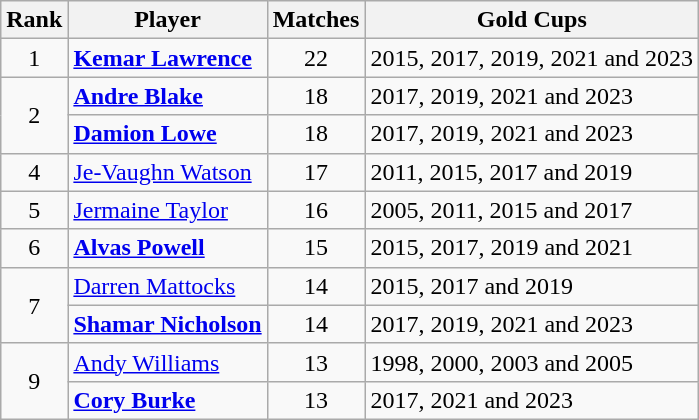<table class="wikitable" style="text-align: left;">
<tr>
<th>Rank</th>
<th>Player</th>
<th>Matches</th>
<th>Gold Cups</th>
</tr>
<tr>
<td align=center>1</td>
<td><strong><a href='#'>Kemar Lawrence</a></strong></td>
<td align=center>22</td>
<td>2015, 2017, 2019, 2021 and 2023</td>
</tr>
<tr>
<td rowspan=2 align=center>2</td>
<td><strong><a href='#'>Andre Blake</a></strong></td>
<td align=center>18</td>
<td>2017, 2019, 2021 and 2023</td>
</tr>
<tr>
<td><strong><a href='#'>Damion Lowe</a></strong></td>
<td align=center>18</td>
<td>2017, 2019, 2021 and 2023</td>
</tr>
<tr>
<td align=center>4</td>
<td><a href='#'>Je-Vaughn Watson</a></td>
<td align=center>17</td>
<td>2011, 2015, 2017 and 2019</td>
</tr>
<tr>
<td align=center>5</td>
<td><a href='#'>Jermaine Taylor</a></td>
<td align=center>16</td>
<td>2005, 2011, 2015 and 2017</td>
</tr>
<tr>
<td align=center>6</td>
<td><strong><a href='#'>Alvas Powell</a></strong></td>
<td align=center>15</td>
<td>2015, 2017, 2019 and 2021</td>
</tr>
<tr>
<td rowspan=2 align=center>7</td>
<td><a href='#'>Darren Mattocks</a></td>
<td align=center>14</td>
<td>2015, 2017 and 2019</td>
</tr>
<tr>
<td><strong><a href='#'>Shamar Nicholson</a></strong></td>
<td align=center>14</td>
<td>2017, 2019, 2021 and 2023</td>
</tr>
<tr>
<td rowspan=2 align=center>9</td>
<td><a href='#'>Andy Williams</a></td>
<td align=center>13</td>
<td>1998, 2000, 2003 and 2005</td>
</tr>
<tr>
<td><strong><a href='#'>Cory Burke</a></strong></td>
<td align=center>13</td>
<td>2017, 2021 and 2023</td>
</tr>
</table>
